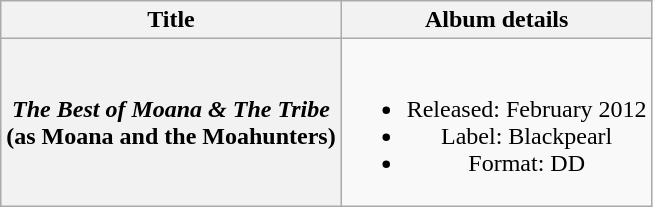<table class="wikitable plainrowheaders" style="text-align:center;" border="1">
<tr>
<th>Title</th>
<th>Album details</th>
</tr>
<tr>
<th scope="row"><em>The Best of Moana & The Tribe</em> <br> (as Moana and the Moahunters)</th>
<td><br><ul><li>Released: February 2012</li><li>Label: Blackpearl</li><li>Format: DD</li></ul></td>
</tr>
</table>
